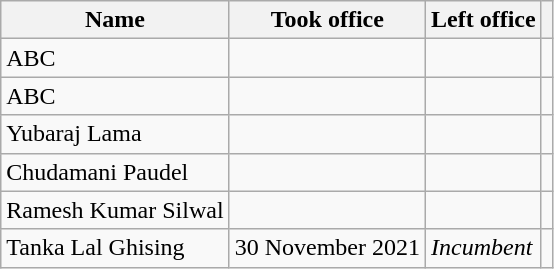<table class="wikitable">
<tr>
<th>Name</th>
<th>Took office</th>
<th>Left office</th>
<th></th>
</tr>
<tr>
<td>ABC</td>
<td></td>
<td></td>
<td></td>
</tr>
<tr>
<td>ABC</td>
<td></td>
<td></td>
<td></td>
</tr>
<tr>
<td>Yubaraj Lama</td>
<td></td>
<td></td>
<td></td>
</tr>
<tr>
<td>Chudamani Paudel</td>
<td></td>
<td></td>
<td></td>
</tr>
<tr>
<td>Ramesh Kumar Silwal</td>
<td></td>
<td></td>
<td></td>
</tr>
<tr>
<td>Tanka Lal Ghising</td>
<td>30 November 2021</td>
<td><em>Incumbent</em></td>
<td></td>
</tr>
</table>
